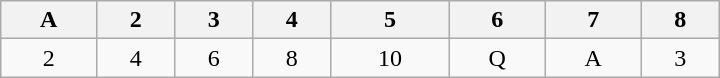<table class="wikitable" style="text-align:center; width:30em">
<tr>
<th>A</th>
<th>2</th>
<th>3</th>
<th>4</th>
<th>5</th>
<th>6</th>
<th>7</th>
<th>8</th>
</tr>
<tr>
<td>2</td>
<td>4</td>
<td>6</td>
<td>8</td>
<td>10</td>
<td>Q</td>
<td>A</td>
<td>3</td>
</tr>
</table>
